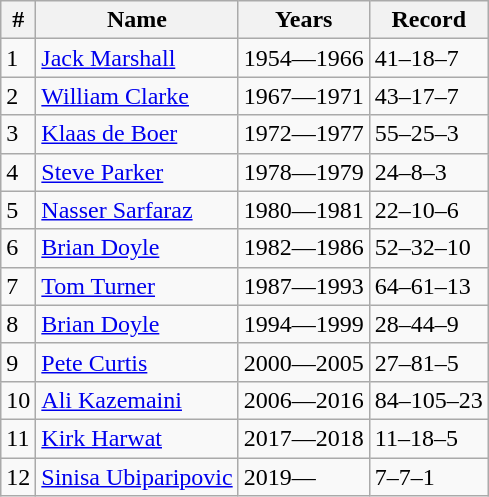<table class="wikitable">
<tr>
<th>#</th>
<th>Name</th>
<th>Years</th>
<th>Record</th>
</tr>
<tr>
<td>1</td>
<td><a href='#'>Jack Marshall</a></td>
<td>1954—1966</td>
<td>41–18–7</td>
</tr>
<tr>
<td>2</td>
<td><a href='#'>William Clarke</a></td>
<td>1967—1971</td>
<td>43–17–7</td>
</tr>
<tr>
<td>3</td>
<td><a href='#'>Klaas de Boer</a></td>
<td>1972—1977</td>
<td>55–25–3</td>
</tr>
<tr>
<td>4</td>
<td><a href='#'>Steve Parker</a></td>
<td>1978—1979</td>
<td>24–8–3</td>
</tr>
<tr>
<td>5</td>
<td><a href='#'>Nasser Sarfaraz</a></td>
<td>1980—1981</td>
<td>22–10–6</td>
</tr>
<tr>
<td>6</td>
<td><a href='#'>Brian Doyle</a></td>
<td>1982—1986</td>
<td>52–32–10</td>
</tr>
<tr>
<td>7</td>
<td><a href='#'>Tom Turner</a></td>
<td>1987—1993</td>
<td>64–61–13</td>
</tr>
<tr>
<td>8</td>
<td><a href='#'>Brian Doyle</a></td>
<td>1994—1999</td>
<td>28–44–9</td>
</tr>
<tr>
<td>9</td>
<td><a href='#'>Pete Curtis</a></td>
<td>2000—2005</td>
<td>27–81–5</td>
</tr>
<tr>
<td>10</td>
<td><a href='#'>Ali Kazemaini</a></td>
<td>2006—2016</td>
<td>84–105–23</td>
</tr>
<tr>
<td>11</td>
<td><a href='#'>Kirk Harwat</a></td>
<td>2017—2018</td>
<td>11–18–5</td>
</tr>
<tr>
<td>12</td>
<td><a href='#'>Sinisa Ubiparipovic</a></td>
<td>2019—</td>
<td>7–7–1</td>
</tr>
</table>
